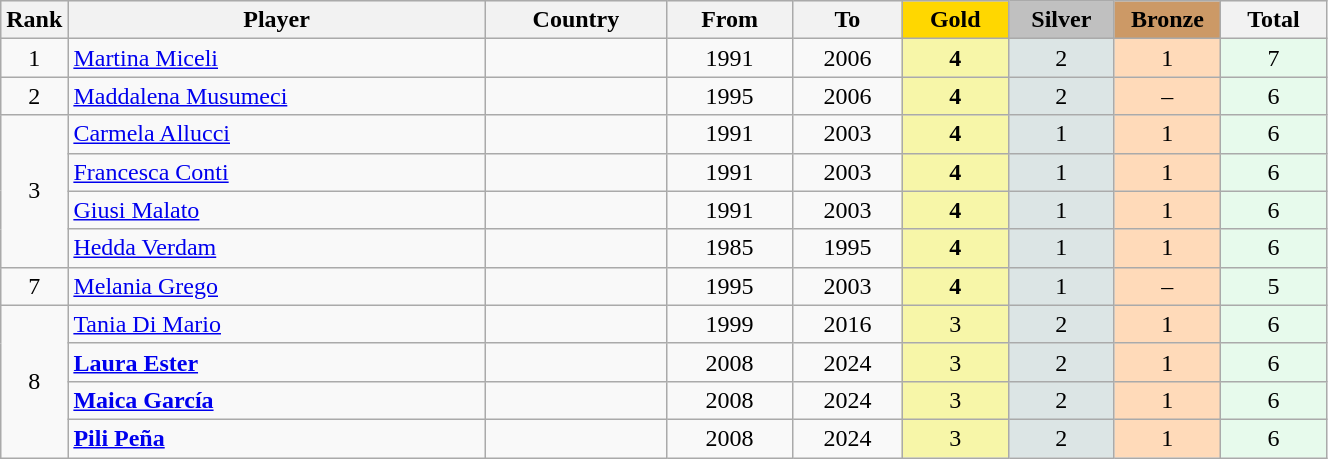<table class="wikitable plainrowheaders" width=70% style="text-align:center;">
<tr style="background-color:#EDEDED;">
<th class="hintergrundfarbe5" style="width:1em">Rank</th>
<th class="hintergrundfarbe5">Player</th>
<th class="hintergrundfarbe5">Country</th>
<th class="hintergrundfarbe5">From</th>
<th class="hintergrundfarbe5">To</th>
<th style="background:    gold; width:8%">Gold</th>
<th style="background:  silver; width:8%">Silver</th>
<th style="background: #CC9966; width:8%">Bronze</th>
<th class="hintergrundfarbe5" style="width:8%">Total</th>
</tr>
<tr>
<td>1</td>
<td align="left"><a href='#'>Martina Miceli</a></td>
<td align="left"></td>
<td>1991</td>
<td>2006</td>
<td bgcolor="#F7F6A8"><strong>4</strong></td>
<td bgcolor="#DCE5E5">2</td>
<td bgcolor="#FFDAB9">1</td>
<td bgcolor="#E7FAEC">7</td>
</tr>
<tr align="center">
<td>2</td>
<td align="left"><a href='#'>Maddalena Musumeci</a></td>
<td align="left"></td>
<td>1995</td>
<td>2006</td>
<td bgcolor="#F7F6A8"><strong>4</strong></td>
<td bgcolor="#DCE5E5">2</td>
<td bgcolor="#FFDAB9">–</td>
<td bgcolor="#E7FAEC">6</td>
</tr>
<tr align="center">
<td rowspan="4">3</td>
<td align="left"><a href='#'>Carmela Allucci</a></td>
<td align="left"></td>
<td>1991</td>
<td>2003</td>
<td bgcolor="#F7F6A8"><strong>4</strong></td>
<td bgcolor="#DCE5E5">1</td>
<td bgcolor="#FFDAB9">1</td>
<td bgcolor="#E7FAEC">6</td>
</tr>
<tr align="center">
<td align="left"><a href='#'>Francesca Conti</a></td>
<td align="left"></td>
<td>1991</td>
<td>2003</td>
<td bgcolor="#F7F6A8"><strong>4</strong></td>
<td bgcolor="#DCE5E5">1</td>
<td bgcolor="#FFDAB9">1</td>
<td bgcolor="#E7FAEC">6</td>
</tr>
<tr align="center">
<td align="left"><a href='#'>Giusi Malato</a></td>
<td align="left"></td>
<td>1991</td>
<td>2003</td>
<td bgcolor="#F7F6A8"><strong>4</strong></td>
<td bgcolor="#DCE5E5">1</td>
<td bgcolor="#FFDAB9">1</td>
<td bgcolor="#E7FAEC">6</td>
</tr>
<tr align="center">
<td align="left"><a href='#'>Hedda Verdam</a></td>
<td align="left"></td>
<td>1985</td>
<td>1995</td>
<td bgcolor="#F7F6A8"><strong>4</strong></td>
<td bgcolor="#DCE5E5">1</td>
<td bgcolor="#FFDAB9">1</td>
<td bgcolor="#E7FAEC">6</td>
</tr>
<tr align="center">
<td>7</td>
<td align="left"><a href='#'>Melania Grego</a></td>
<td align="left"></td>
<td>1995</td>
<td>2003</td>
<td bgcolor="#F7F6A8"><strong>4</strong></td>
<td bgcolor="#DCE5E5">1</td>
<td bgcolor="#FFDAB9">–</td>
<td bgcolor="#E7FAEC">5</td>
</tr>
<tr align="center">
<td rowspan="4">8</td>
<td align="left"><a href='#'>Tania Di Mario</a></td>
<td align="left"></td>
<td>1999</td>
<td>2016</td>
<td bgcolor="#F7F6A8">3</td>
<td bgcolor="#DCE5E5">2</td>
<td bgcolor="#FFDAB9">1</td>
<td bgcolor="#E7FAEC">6</td>
</tr>
<tr align="center">
<td align="left"><strong><a href='#'>Laura Ester</a></strong></td>
<td align="left"></td>
<td>2008</td>
<td>2024</td>
<td bgcolor="#F7F6A8">3</td>
<td bgcolor="#DCE5E5">2</td>
<td bgcolor="#FFDAB9">1</td>
<td bgcolor="#E7FAEC">6</td>
</tr>
<tr align="center">
<td align="left"><strong><a href='#'>Maica García</a></strong></td>
<td align="left"></td>
<td>2008</td>
<td>2024</td>
<td bgcolor="#F7F6A8">3</td>
<td bgcolor="#DCE5E5">2</td>
<td bgcolor="#FFDAB9">1</td>
<td bgcolor="#E7FAEC">6</td>
</tr>
<tr align="center">
<td align="left"><strong><a href='#'>Pili Peña</a></strong></td>
<td align="left"></td>
<td>2008</td>
<td>2024</td>
<td bgcolor="#F7F6A8">3</td>
<td bgcolor="#DCE5E5">2</td>
<td bgcolor="#FFDAB9">1</td>
<td bgcolor="#E7FAEC">6</td>
</tr>
</table>
